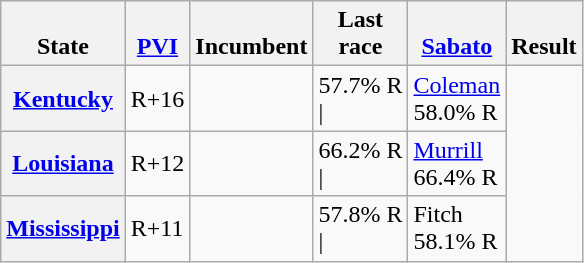<table class="wikitable sortable">
<tr valign=bottom>
<th>State</th>
<th><a href='#'>PVI</a></th>
<th>Incumbent</th>
<th>Last<br>race</th>
<th scope="col"><a href='#'>Sabato</a><br></th>
<th>Result</th>
</tr>
<tr>
<th><a href='#'>Kentucky</a></th>
<td>R+16</td>
<td><br></td>
<td>57.7% R<br>|</td>
<td><a href='#'>Coleman</a><br>58.0% R</td>
</tr>
<tr>
<th><a href='#'>Louisiana</a></th>
<td>R+12</td>
<td><br></td>
<td>66.2% R<br>|</td>
<td><a href='#'>Murrill</a><br>66.4% R</td>
</tr>
<tr>
<th><a href='#'>Mississippi</a></th>
<td>R+11</td>
<td></td>
<td>57.8% R<br>|</td>
<td>Fitch<br>58.1% R</td>
</tr>
</table>
